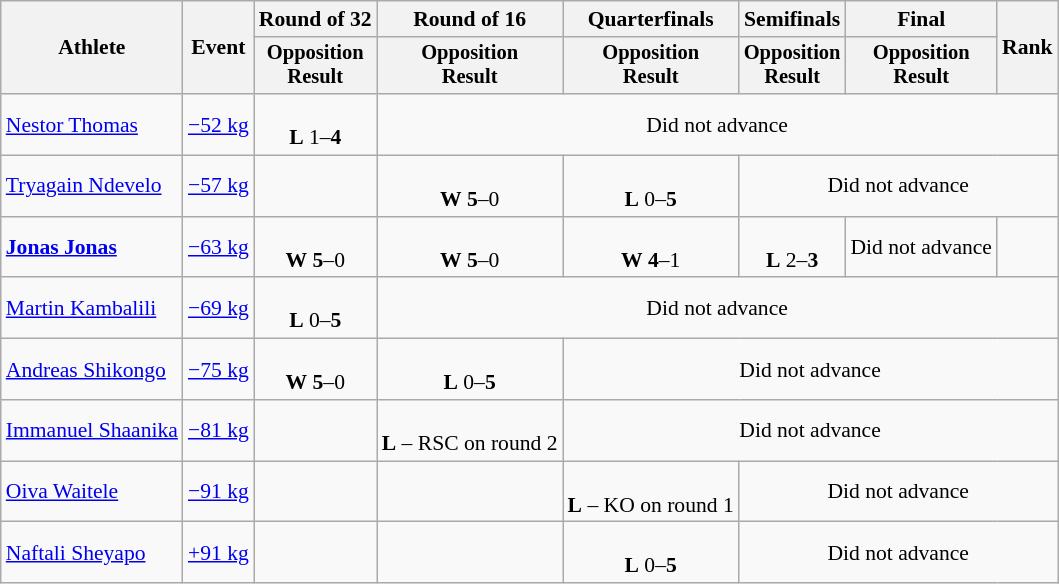<table class="wikitable" style="font-size:90%;">
<tr>
<th rowspan=2>Athlete</th>
<th rowspan=2>Event</th>
<th>Round of 32</th>
<th>Round of 16</th>
<th>Quarterfinals</th>
<th>Semifinals</th>
<th>Final</th>
<th rowspan=2>Rank</th>
</tr>
<tr style="font-size:95%">
<th>Opposition<br>Result</th>
<th>Opposition<br>Result</th>
<th>Opposition<br>Result</th>
<th>Opposition<br>Result</th>
<th>Opposition<br>Result</th>
</tr>
<tr align=center>
<td align=left><a href='#'>Nestor Thomas</a></td>
<td align=left><a href='#'>−52 kg</a></td>
<td><br><strong>L</strong> 1–<strong>4</strong></td>
<td colspan=5>Did not advance</td>
</tr>
<tr align=center>
<td align=left><a href='#'>Tryagain Ndevelo</a></td>
<td align=left><a href='#'>−57 kg</a></td>
<td></td>
<td><br><strong>W</strong> <strong>5</strong>–0</td>
<td><br><strong>L</strong> 0–<strong>5</strong></td>
<td colspan=4>Did not advance</td>
</tr>
<tr align=center>
<td align=left><strong><a href='#'>Jonas Jonas</a></strong></td>
<td align=left><a href='#'>−63 kg</a></td>
<td><br><strong>W</strong> <strong>5</strong>–0</td>
<td><br><strong>W</strong> <strong>5</strong>–0</td>
<td><br><strong>W</strong> <strong>4</strong>–1</td>
<td><br><strong>L</strong> 2–<strong>3</strong></td>
<td>Did not advance</td>
<td><strong></strong></td>
</tr>
<tr align=center>
<td align=left><a href='#'>Martin Kambalili</a></td>
<td align=left><a href='#'>−69 kg</a></td>
<td><br><strong>L</strong> 0–<strong>5</strong></td>
<td colspan=5>Did not advance</td>
</tr>
<tr align=center>
<td align=left><a href='#'>Andreas Shikongo</a></td>
<td align=left><a href='#'>−75 kg</a></td>
<td><br><strong>W</strong> <strong>5</strong>–0</td>
<td><br><strong>L</strong> 0–<strong>5</strong></td>
<td colspan=4>Did not advance</td>
</tr>
<tr align=center>
<td align=left><a href='#'>Immanuel Shaanika</a></td>
<td align=left><a href='#'>−81 kg</a></td>
<td></td>
<td><br><strong>L</strong> – RSC on round 2</td>
<td colspan=4>Did not advance</td>
</tr>
<tr align=center>
<td align=left><a href='#'>Oiva Waitele</a></td>
<td align=left><a href='#'>−91 kg</a></td>
<td></td>
<td></td>
<td><br><strong>L</strong> – KO on round 1</td>
<td colspan=4>Did not advance</td>
</tr>
<tr align=center>
<td align=left><a href='#'>Naftali Sheyapo</a></td>
<td align=left><a href='#'>+91 kg</a></td>
<td></td>
<td></td>
<td><br><strong>L</strong> 0–<strong>5</strong></td>
<td colspan=4>Did not advance</td>
</tr>
</table>
